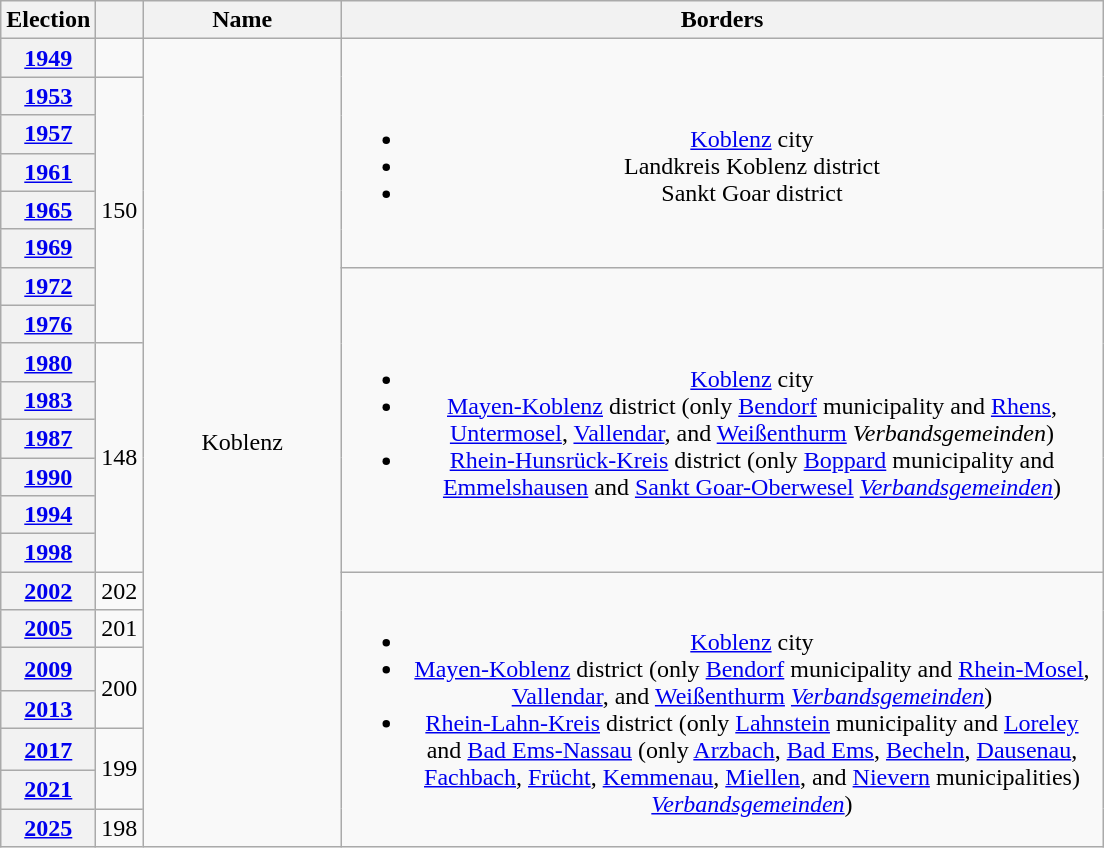<table class=wikitable style="text-align:center">
<tr>
<th>Election</th>
<th></th>
<th width=125px>Name</th>
<th width=500px>Borders</th>
</tr>
<tr>
<th><a href='#'>1949</a></th>
<td></td>
<td rowspan=21>Koblenz</td>
<td rowspan=6><br><ul><li><a href='#'>Koblenz</a> city</li><li>Landkreis Koblenz district</li><li>Sankt Goar district</li></ul></td>
</tr>
<tr>
<th><a href='#'>1953</a></th>
<td rowspan=7>150</td>
</tr>
<tr>
<th><a href='#'>1957</a></th>
</tr>
<tr>
<th><a href='#'>1961</a></th>
</tr>
<tr>
<th><a href='#'>1965</a></th>
</tr>
<tr>
<th><a href='#'>1969</a></th>
</tr>
<tr>
<th><a href='#'>1972</a></th>
<td rowspan=8><br><ul><li><a href='#'>Koblenz</a> city</li><li><a href='#'>Mayen-Koblenz</a> district (only <a href='#'>Bendorf</a> municipality and <a href='#'>Rhens</a>, <a href='#'>Untermosel</a>, <a href='#'>Vallendar</a>, and <a href='#'>Weißenthurm</a> <em>Verbandsgemeinden</em>)</li><li><a href='#'>Rhein-Hunsrück-Kreis</a> district (only <a href='#'>Boppard</a> municipality and <a href='#'>Emmelshausen</a> and <a href='#'>Sankt Goar-Oberwesel</a> <em><a href='#'>Verbandsgemeinden</a></em>)</li></ul></td>
</tr>
<tr>
<th><a href='#'>1976</a></th>
</tr>
<tr>
<th><a href='#'>1980</a></th>
<td rowspan=6>148</td>
</tr>
<tr>
<th><a href='#'>1983</a></th>
</tr>
<tr>
<th><a href='#'>1987</a></th>
</tr>
<tr>
<th><a href='#'>1990</a></th>
</tr>
<tr>
<th><a href='#'>1994</a></th>
</tr>
<tr>
<th><a href='#'>1998</a></th>
</tr>
<tr>
<th><a href='#'>2002</a></th>
<td>202</td>
<td rowspan=7><br><ul><li><a href='#'>Koblenz</a> city</li><li><a href='#'>Mayen-Koblenz</a> district (only <a href='#'>Bendorf</a> municipality and <a href='#'>Rhein-Mosel</a>, <a href='#'>Vallendar</a>, and <a href='#'>Weißenthurm</a> <em><a href='#'>Verbandsgemeinden</a></em>)</li><li><a href='#'>Rhein-Lahn-Kreis</a> district (only <a href='#'>Lahnstein</a> municipality and <a href='#'>Loreley</a> and <a href='#'>Bad Ems-Nassau</a> (only <a href='#'>Arzbach</a>, <a href='#'>Bad Ems</a>, <a href='#'>Becheln</a>, <a href='#'>Dausenau</a>, <a href='#'>Fachbach</a>, <a href='#'>Frücht</a>, <a href='#'>Kemmenau</a>, <a href='#'>Miellen</a>, and <a href='#'>Nievern</a> municipalities) <em><a href='#'>Verbandsgemeinden</a></em>)</li></ul></td>
</tr>
<tr>
<th><a href='#'>2005</a></th>
<td>201</td>
</tr>
<tr>
<th><a href='#'>2009</a></th>
<td rowspan=2>200</td>
</tr>
<tr>
<th><a href='#'>2013</a></th>
</tr>
<tr>
<th><a href='#'>2017</a></th>
<td rowspan=2>199</td>
</tr>
<tr>
<th><a href='#'>2021</a></th>
</tr>
<tr>
<th><a href='#'>2025</a></th>
<td>198</td>
</tr>
</table>
